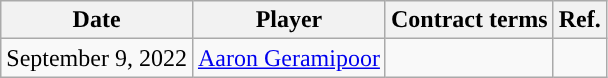<table class="wikitable">
<tr>
<th>Date</th>
<th>Player</th>
<th>Contract terms</th>
<th>Ref.</th>
</tr>
<tr>
<td>September 9, 2022</td>
<td><a href='#'>Aaron Geramipoor</a></td>
<td></td>
<td></td>
</tr>
</table>
